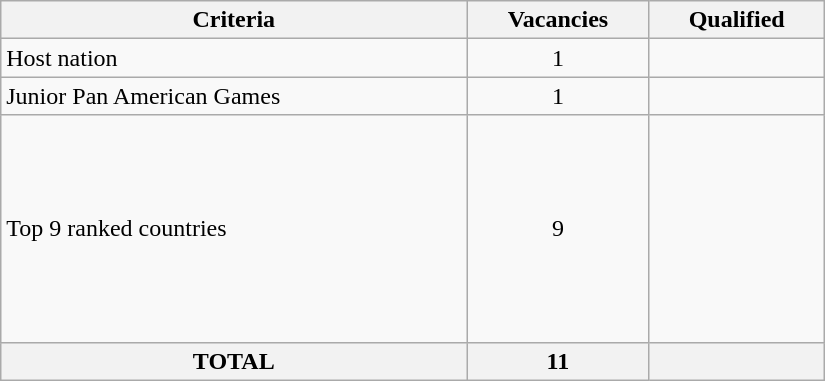<table class = "wikitable" width=550>
<tr>
<th>Criteria</th>
<th>Vacancies</th>
<th>Qualified</th>
</tr>
<tr>
<td>Host nation</td>
<td align="center">1</td>
<td></td>
</tr>
<tr>
<td>Junior Pan American Games</td>
<td align="center">1</td>
<td></td>
</tr>
<tr>
<td>Top 9 ranked countries</td>
<td align="center">9</td>
<td><br><br><br><br><br><br><br><br></td>
</tr>
<tr>
<th>TOTAL</th>
<th>11</th>
<th></th>
</tr>
</table>
